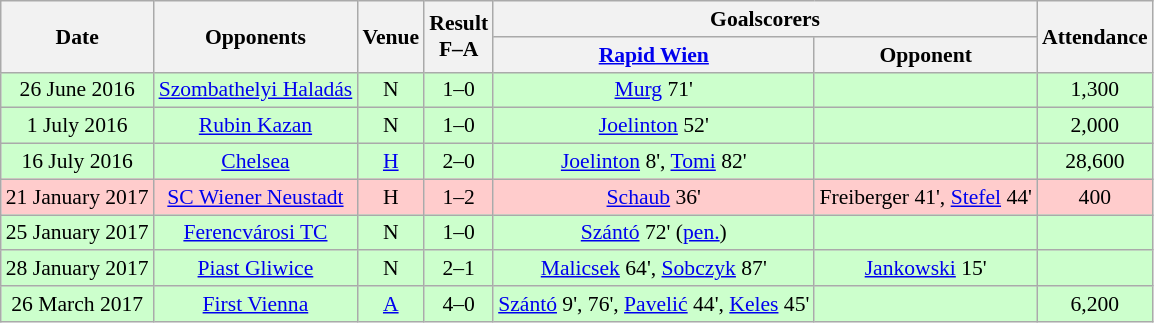<table class="wikitable" style="text-align:center; font-size:90%">
<tr>
<th rowspan="2">Date</th>
<th rowspan="2">Opponents</th>
<th rowspan="2">Venue</th>
<th rowspan="2">Result<br>F–A</th>
<th colspan="2">Goalscorers</th>
<th rowspan="2">Attendance</th>
</tr>
<tr>
<th><a href='#'>Rapid Wien</a></th>
<th>Opponent</th>
</tr>
<tr style="background:#cfc">
<td>26 June 2016</td>
<td><a href='#'>Szombathelyi Haladás</a> </td>
<td>N</td>
<td>1–0</td>
<td><a href='#'>Murg</a> 71'</td>
<td></td>
<td>1,300</td>
</tr>
<tr style="background:#cfc">
<td>1 July 2016</td>
<td><a href='#'>Rubin Kazan</a> </td>
<td>N</td>
<td>1–0</td>
<td><a href='#'>Joelinton</a> 52'</td>
<td></td>
<td>2,000</td>
</tr>
<tr style="background:#cfc">
<td>16 July 2016</td>
<td><a href='#'>Chelsea</a> </td>
<td><a href='#'>H</a></td>
<td>2–0</td>
<td><a href='#'>Joelinton</a> 8', <a href='#'>Tomi</a> 82'</td>
<td></td>
<td>28,600</td>
</tr>
<tr style="background:#fcc">
<td>21 January 2017</td>
<td><a href='#'>SC Wiener Neustadt</a> </td>
<td>H</td>
<td>1–2</td>
<td><a href='#'>Schaub</a> 36'</td>
<td>Freiberger 41', <a href='#'>Stefel</a> 44'</td>
<td>400</td>
</tr>
<tr style="background:#cfc">
<td>25 January 2017</td>
<td><a href='#'>Ferencvárosi TC</a> </td>
<td>N</td>
<td>1–0</td>
<td><a href='#'>Szántó</a> 72' (<a href='#'>pen.</a>)</td>
<td></td>
<td></td>
</tr>
<tr style="background:#cfc">
<td>28 January 2017</td>
<td><a href='#'>Piast Gliwice</a> </td>
<td>N</td>
<td>2–1</td>
<td><a href='#'>Malicsek</a> 64', <a href='#'>Sobczyk</a> 87'</td>
<td><a href='#'>Jankowski</a> 15'</td>
<td></td>
</tr>
<tr style="background:#cfc">
<td>26 March 2017</td>
<td><a href='#'>First Vienna</a> </td>
<td><a href='#'>A</a></td>
<td>4–0</td>
<td><a href='#'>Szántó</a> 9', 76', <a href='#'>Pavelić</a> 44', <a href='#'>Keles</a> 45'</td>
<td></td>
<td>6,200</td>
</tr>
</table>
